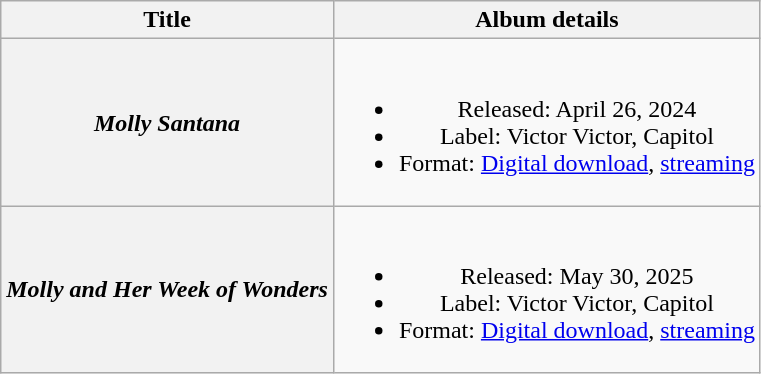<table class="wikitable plainrowheaders" style="text-align:center;" border="1">
<tr>
<th scope="col">Title</th>
<th scope="col">Album details</th>
</tr>
<tr>
<th rowspan="1" scope="row"><em>Molly Santana</em></th>
<td rowspan="1"><br><ul><li>Released: April 26, 2024</li><li>Label: Victor Victor, Capitol</li><li>Format: <a href='#'>Digital download</a>, <a href='#'>streaming</a></li></ul></td>
</tr>
<tr>
<th rowspan="1" scope="row"><em>Molly and Her Week of Wonders</em></th>
<td rowspan="1"><br><ul><li>Released: May 30, 2025</li><li>Label: Victor Victor, Capitol</li><li>Format: <a href='#'>Digital download</a>, <a href='#'>streaming</a></li></ul></td>
</tr>
</table>
